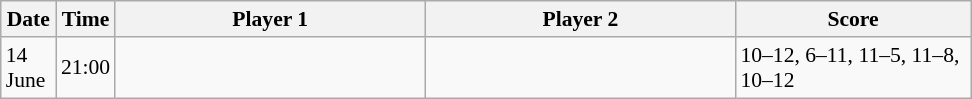<table class="sortable wikitable" style="font-size:90%">
<tr>
<th width="30">Date</th>
<th width="30">Time</th>
<th width="200">Player 1</th>
<th width="200">Player 2</th>
<th width="150">Score</th>
</tr>
<tr>
<td>14 June</td>
<td>21:00</td>
<td></td>
<td><strong></strong></td>
<td>10–12, 6–11, 11–5, 11–8, 10–12</td>
</tr>
</table>
